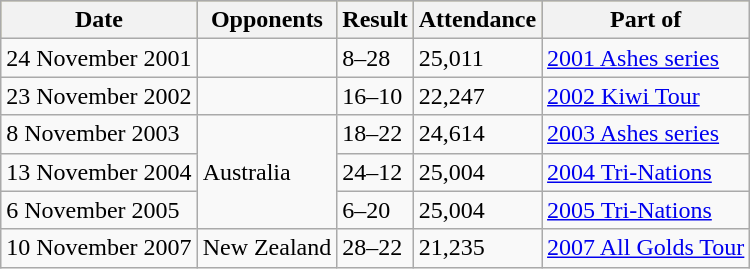<table class="wikitable">
<tr style="background:#bdb76b;">
<th>Date</th>
<th>Opponents</th>
<th>Result</th>
<th>Attendance</th>
<th>Part of</th>
</tr>
<tr>
<td>24 November 2001</td>
<td></td>
<td>8–28</td>
<td>25,011</td>
<td><a href='#'>2001 Ashes series</a></td>
</tr>
<tr>
<td>23 November 2002</td>
<td></td>
<td>16–10</td>
<td>22,247</td>
<td><a href='#'>2002 Kiwi Tour</a></td>
</tr>
<tr>
<td>8 November 2003</td>
<td rowspan=3> Australia</td>
<td>18–22</td>
<td>24,614</td>
<td><a href='#'>2003 Ashes series</a></td>
</tr>
<tr>
<td>13 November 2004</td>
<td>24–12</td>
<td>25,004</td>
<td><a href='#'>2004 Tri-Nations</a></td>
</tr>
<tr>
<td>6 November 2005</td>
<td>6–20</td>
<td>25,004</td>
<td><a href='#'>2005 Tri-Nations</a></td>
</tr>
<tr>
<td>10 November 2007</td>
<td> New Zealand</td>
<td>28–22</td>
<td>21,235</td>
<td><a href='#'>2007 All Golds Tour</a></td>
</tr>
</table>
